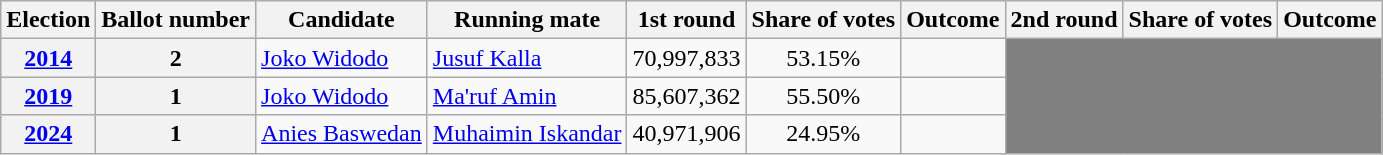<table class="wikitable">
<tr>
<th>Election</th>
<th>Ballot number</th>
<th>Candidate</th>
<th>Running mate</th>
<th>1st round<br></th>
<th>Share of votes</th>
<th>Outcome</th>
<th>2nd round<br></th>
<th>Share of votes</th>
<th>Outcome</th>
</tr>
<tr>
<th><a href='#'>2014</a></th>
<th>2</th>
<td><a href='#'>Joko Widodo</a></td>
<td><a href='#'>Jusuf Kalla</a></td>
<td>70,997,833</td>
<td align=center>53.15%</td>
<td></td>
<td rowspan=3 colspan="3" bgcolor="grey"></td>
</tr>
<tr>
<th><a href='#'>2019</a></th>
<th>1</th>
<td><a href='#'>Joko Widodo</a></td>
<td><a href='#'>Ma'ruf Amin</a></td>
<td>85,607,362</td>
<td align=center>55.50%</td>
<td></td>
</tr>
<tr>
<th><a href='#'>2024</a></th>
<th>1</th>
<td><a href='#'>Anies Baswedan</a></td>
<td><a href='#'>Muhaimin Iskandar</a></td>
<td>40,971,906</td>
<td align=center>24.95%</td>
<td></td>
</tr>
</table>
